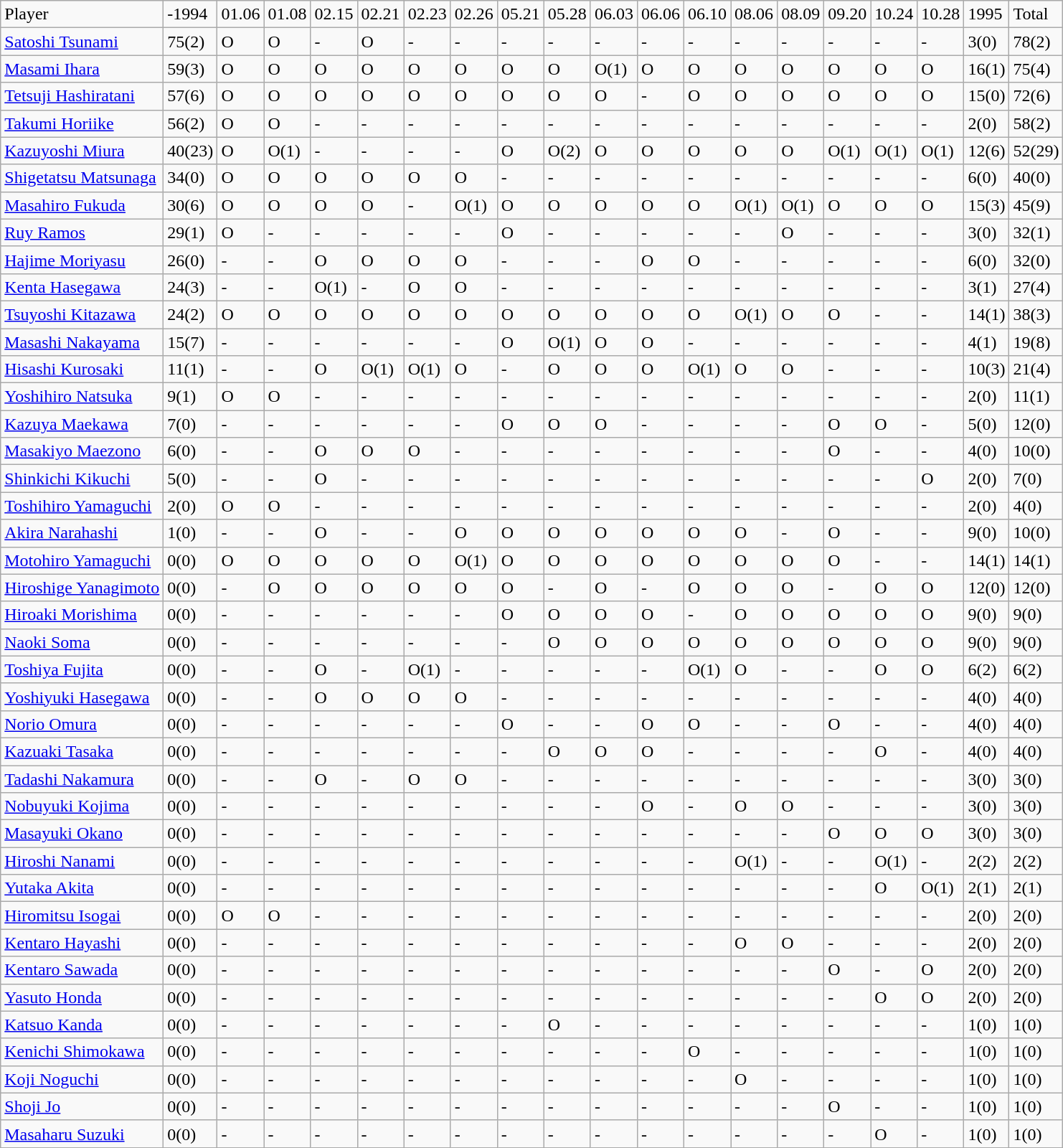<table class="wikitable" style="text-align:left;">
<tr>
<td>Player</td>
<td>-1994</td>
<td>01.06</td>
<td>01.08</td>
<td>02.15</td>
<td>02.21</td>
<td>02.23</td>
<td>02.26</td>
<td>05.21</td>
<td>05.28</td>
<td>06.03</td>
<td>06.06</td>
<td>06.10</td>
<td>08.06</td>
<td>08.09</td>
<td>09.20</td>
<td>10.24</td>
<td>10.28</td>
<td>1995</td>
<td>Total</td>
</tr>
<tr>
<td><a href='#'>Satoshi Tsunami</a></td>
<td>75(2)</td>
<td>O</td>
<td>O</td>
<td>-</td>
<td>O</td>
<td>-</td>
<td>-</td>
<td>-</td>
<td>-</td>
<td>-</td>
<td>-</td>
<td>-</td>
<td>-</td>
<td>-</td>
<td>-</td>
<td>-</td>
<td>-</td>
<td>3(0)</td>
<td>78(2)</td>
</tr>
<tr>
<td><a href='#'>Masami Ihara</a></td>
<td>59(3)</td>
<td>O</td>
<td>O</td>
<td>O</td>
<td>O</td>
<td>O</td>
<td>O</td>
<td>O</td>
<td>O</td>
<td>O(1)</td>
<td>O</td>
<td>O</td>
<td>O</td>
<td>O</td>
<td>O</td>
<td>O</td>
<td>O</td>
<td>16(1)</td>
<td>75(4)</td>
</tr>
<tr>
<td><a href='#'>Tetsuji Hashiratani</a></td>
<td>57(6)</td>
<td>O</td>
<td>O</td>
<td>O</td>
<td>O</td>
<td>O</td>
<td>O</td>
<td>O</td>
<td>O</td>
<td>O</td>
<td>-</td>
<td>O</td>
<td>O</td>
<td>O</td>
<td>O</td>
<td>O</td>
<td>O</td>
<td>15(0)</td>
<td>72(6)</td>
</tr>
<tr>
<td><a href='#'>Takumi Horiike</a></td>
<td>56(2)</td>
<td>O</td>
<td>O</td>
<td>-</td>
<td>-</td>
<td>-</td>
<td>-</td>
<td>-</td>
<td>-</td>
<td>-</td>
<td>-</td>
<td>-</td>
<td>-</td>
<td>-</td>
<td>-</td>
<td>-</td>
<td>-</td>
<td>2(0)</td>
<td>58(2)</td>
</tr>
<tr>
<td><a href='#'>Kazuyoshi Miura</a></td>
<td>40(23)</td>
<td>O</td>
<td>O(1)</td>
<td>-</td>
<td>-</td>
<td>-</td>
<td>-</td>
<td>O</td>
<td>O(2)</td>
<td>O</td>
<td>O</td>
<td>O</td>
<td>O</td>
<td>O</td>
<td>O(1)</td>
<td>O(1)</td>
<td>O(1)</td>
<td>12(6)</td>
<td>52(29)</td>
</tr>
<tr>
<td><a href='#'>Shigetatsu Matsunaga</a></td>
<td>34(0)</td>
<td>O</td>
<td>O</td>
<td>O</td>
<td>O</td>
<td>O</td>
<td>O</td>
<td>-</td>
<td>-</td>
<td>-</td>
<td>-</td>
<td>-</td>
<td>-</td>
<td>-</td>
<td>-</td>
<td>-</td>
<td>-</td>
<td>6(0)</td>
<td>40(0)</td>
</tr>
<tr>
<td><a href='#'>Masahiro Fukuda</a></td>
<td>30(6)</td>
<td>O</td>
<td>O</td>
<td>O</td>
<td>O</td>
<td>-</td>
<td>O(1)</td>
<td>O</td>
<td>O</td>
<td>O</td>
<td>O</td>
<td>O</td>
<td>O(1)</td>
<td>O(1)</td>
<td>O</td>
<td>O</td>
<td>O</td>
<td>15(3)</td>
<td>45(9)</td>
</tr>
<tr>
<td><a href='#'>Ruy Ramos</a></td>
<td>29(1)</td>
<td>O</td>
<td>-</td>
<td>-</td>
<td>-</td>
<td>-</td>
<td>-</td>
<td>O</td>
<td>-</td>
<td>-</td>
<td>-</td>
<td>-</td>
<td>-</td>
<td>O</td>
<td>-</td>
<td>-</td>
<td>-</td>
<td>3(0)</td>
<td>32(1)</td>
</tr>
<tr>
<td><a href='#'>Hajime Moriyasu</a></td>
<td>26(0)</td>
<td>-</td>
<td>-</td>
<td>O</td>
<td>O</td>
<td>O</td>
<td>O</td>
<td>-</td>
<td>-</td>
<td>-</td>
<td>O</td>
<td>O</td>
<td>-</td>
<td>-</td>
<td>-</td>
<td>-</td>
<td>-</td>
<td>6(0)</td>
<td>32(0)</td>
</tr>
<tr>
<td><a href='#'>Kenta Hasegawa</a></td>
<td>24(3)</td>
<td>-</td>
<td>-</td>
<td>O(1)</td>
<td>-</td>
<td>O</td>
<td>O</td>
<td>-</td>
<td>-</td>
<td>-</td>
<td>-</td>
<td>-</td>
<td>-</td>
<td>-</td>
<td>-</td>
<td>-</td>
<td>-</td>
<td>3(1)</td>
<td>27(4)</td>
</tr>
<tr>
<td><a href='#'>Tsuyoshi Kitazawa</a></td>
<td>24(2)</td>
<td>O</td>
<td>O</td>
<td>O</td>
<td>O</td>
<td>O</td>
<td>O</td>
<td>O</td>
<td>O</td>
<td>O</td>
<td>O</td>
<td>O</td>
<td>O(1)</td>
<td>O</td>
<td>O</td>
<td>-</td>
<td>-</td>
<td>14(1)</td>
<td>38(3)</td>
</tr>
<tr>
<td><a href='#'>Masashi Nakayama</a></td>
<td>15(7)</td>
<td>-</td>
<td>-</td>
<td>-</td>
<td>-</td>
<td>-</td>
<td>-</td>
<td>O</td>
<td>O(1)</td>
<td>O</td>
<td>O</td>
<td>-</td>
<td>-</td>
<td>-</td>
<td>-</td>
<td>-</td>
<td>-</td>
<td>4(1)</td>
<td>19(8)</td>
</tr>
<tr>
<td><a href='#'>Hisashi Kurosaki</a></td>
<td>11(1)</td>
<td>-</td>
<td>-</td>
<td>O</td>
<td>O(1)</td>
<td>O(1)</td>
<td>O</td>
<td>-</td>
<td>O</td>
<td>O</td>
<td>O</td>
<td>O(1)</td>
<td>O</td>
<td>O</td>
<td>-</td>
<td>-</td>
<td>-</td>
<td>10(3)</td>
<td>21(4)</td>
</tr>
<tr>
<td><a href='#'>Yoshihiro Natsuka</a></td>
<td>9(1)</td>
<td>O</td>
<td>O</td>
<td>-</td>
<td>-</td>
<td>-</td>
<td>-</td>
<td>-</td>
<td>-</td>
<td>-</td>
<td>-</td>
<td>-</td>
<td>-</td>
<td>-</td>
<td>-</td>
<td>-</td>
<td>-</td>
<td>2(0)</td>
<td>11(1)</td>
</tr>
<tr>
<td><a href='#'>Kazuya Maekawa</a></td>
<td>7(0)</td>
<td>-</td>
<td>-</td>
<td>-</td>
<td>-</td>
<td>-</td>
<td>-</td>
<td>O</td>
<td>O</td>
<td>O</td>
<td>-</td>
<td>-</td>
<td>-</td>
<td>-</td>
<td>O</td>
<td>O</td>
<td>-</td>
<td>5(0)</td>
<td>12(0)</td>
</tr>
<tr>
<td><a href='#'>Masakiyo Maezono</a></td>
<td>6(0)</td>
<td>-</td>
<td>-</td>
<td>O</td>
<td>O</td>
<td>O</td>
<td>-</td>
<td>-</td>
<td>-</td>
<td>-</td>
<td>-</td>
<td>-</td>
<td>-</td>
<td>-</td>
<td>O</td>
<td>-</td>
<td>-</td>
<td>4(0)</td>
<td>10(0)</td>
</tr>
<tr>
<td><a href='#'>Shinkichi Kikuchi</a></td>
<td>5(0)</td>
<td>-</td>
<td>-</td>
<td>O</td>
<td>-</td>
<td>-</td>
<td>-</td>
<td>-</td>
<td>-</td>
<td>-</td>
<td>-</td>
<td>-</td>
<td>-</td>
<td>-</td>
<td>-</td>
<td>-</td>
<td>O</td>
<td>2(0)</td>
<td>7(0)</td>
</tr>
<tr>
<td><a href='#'>Toshihiro Yamaguchi</a></td>
<td>2(0)</td>
<td>O</td>
<td>O</td>
<td>-</td>
<td>-</td>
<td>-</td>
<td>-</td>
<td>-</td>
<td>-</td>
<td>-</td>
<td>-</td>
<td>-</td>
<td>-</td>
<td>-</td>
<td>-</td>
<td>-</td>
<td>-</td>
<td>2(0)</td>
<td>4(0)</td>
</tr>
<tr>
<td><a href='#'>Akira Narahashi</a></td>
<td>1(0)</td>
<td>-</td>
<td>-</td>
<td>O</td>
<td>-</td>
<td>-</td>
<td>O</td>
<td>O</td>
<td>O</td>
<td>O</td>
<td>O</td>
<td>O</td>
<td>O</td>
<td>-</td>
<td>O</td>
<td>-</td>
<td>-</td>
<td>9(0)</td>
<td>10(0)</td>
</tr>
<tr>
<td><a href='#'>Motohiro Yamaguchi</a></td>
<td>0(0)</td>
<td>O</td>
<td>O</td>
<td>O</td>
<td>O</td>
<td>O</td>
<td>O(1)</td>
<td>O</td>
<td>O</td>
<td>O</td>
<td>O</td>
<td>O</td>
<td>O</td>
<td>O</td>
<td>O</td>
<td>-</td>
<td>-</td>
<td>14(1)</td>
<td>14(1)</td>
</tr>
<tr>
<td><a href='#'>Hiroshige Yanagimoto</a></td>
<td>0(0)</td>
<td>-</td>
<td>O</td>
<td>O</td>
<td>O</td>
<td>O</td>
<td>O</td>
<td>O</td>
<td>-</td>
<td>O</td>
<td>-</td>
<td>O</td>
<td>O</td>
<td>O</td>
<td>-</td>
<td>O</td>
<td>O</td>
<td>12(0)</td>
<td>12(0)</td>
</tr>
<tr>
<td><a href='#'>Hiroaki Morishima</a></td>
<td>0(0)</td>
<td>-</td>
<td>-</td>
<td>-</td>
<td>-</td>
<td>-</td>
<td>-</td>
<td>O</td>
<td>O</td>
<td>O</td>
<td>O</td>
<td>-</td>
<td>O</td>
<td>O</td>
<td>O</td>
<td>O</td>
<td>O</td>
<td>9(0)</td>
<td>9(0)</td>
</tr>
<tr>
<td><a href='#'>Naoki Soma</a></td>
<td>0(0)</td>
<td>-</td>
<td>-</td>
<td>-</td>
<td>-</td>
<td>-</td>
<td>-</td>
<td>-</td>
<td>O</td>
<td>O</td>
<td>O</td>
<td>O</td>
<td>O</td>
<td>O</td>
<td>O</td>
<td>O</td>
<td>O</td>
<td>9(0)</td>
<td>9(0)</td>
</tr>
<tr>
<td><a href='#'>Toshiya Fujita</a></td>
<td>0(0)</td>
<td>-</td>
<td>-</td>
<td>O</td>
<td>-</td>
<td>O(1)</td>
<td>-</td>
<td>-</td>
<td>-</td>
<td>-</td>
<td>-</td>
<td>O(1)</td>
<td>O</td>
<td>-</td>
<td>-</td>
<td>O</td>
<td>O</td>
<td>6(2)</td>
<td>6(2)</td>
</tr>
<tr>
<td><a href='#'>Yoshiyuki Hasegawa</a></td>
<td>0(0)</td>
<td>-</td>
<td>-</td>
<td>O</td>
<td>O</td>
<td>O</td>
<td>O</td>
<td>-</td>
<td>-</td>
<td>-</td>
<td>-</td>
<td>-</td>
<td>-</td>
<td>-</td>
<td>-</td>
<td>-</td>
<td>-</td>
<td>4(0)</td>
<td>4(0)</td>
</tr>
<tr>
<td><a href='#'>Norio Omura</a></td>
<td>0(0)</td>
<td>-</td>
<td>-</td>
<td>-</td>
<td>-</td>
<td>-</td>
<td>-</td>
<td>O</td>
<td>-</td>
<td>-</td>
<td>O</td>
<td>O</td>
<td>-</td>
<td>-</td>
<td>O</td>
<td>-</td>
<td>-</td>
<td>4(0)</td>
<td>4(0)</td>
</tr>
<tr>
<td><a href='#'>Kazuaki Tasaka</a></td>
<td>0(0)</td>
<td>-</td>
<td>-</td>
<td>-</td>
<td>-</td>
<td>-</td>
<td>-</td>
<td>-</td>
<td>O</td>
<td>O</td>
<td>O</td>
<td>-</td>
<td>-</td>
<td>-</td>
<td>-</td>
<td>O</td>
<td>-</td>
<td>4(0)</td>
<td>4(0)</td>
</tr>
<tr>
<td><a href='#'>Tadashi Nakamura</a></td>
<td>0(0)</td>
<td>-</td>
<td>-</td>
<td>O</td>
<td>-</td>
<td>O</td>
<td>O</td>
<td>-</td>
<td>-</td>
<td>-</td>
<td>-</td>
<td>-</td>
<td>-</td>
<td>-</td>
<td>-</td>
<td>-</td>
<td>-</td>
<td>3(0)</td>
<td>3(0)</td>
</tr>
<tr>
<td><a href='#'>Nobuyuki Kojima</a></td>
<td>0(0)</td>
<td>-</td>
<td>-</td>
<td>-</td>
<td>-</td>
<td>-</td>
<td>-</td>
<td>-</td>
<td>-</td>
<td>-</td>
<td>O</td>
<td>-</td>
<td>O</td>
<td>O</td>
<td>-</td>
<td>-</td>
<td>-</td>
<td>3(0)</td>
<td>3(0)</td>
</tr>
<tr>
<td><a href='#'>Masayuki Okano</a></td>
<td>0(0)</td>
<td>-</td>
<td>-</td>
<td>-</td>
<td>-</td>
<td>-</td>
<td>-</td>
<td>-</td>
<td>-</td>
<td>-</td>
<td>-</td>
<td>-</td>
<td>-</td>
<td>-</td>
<td>O</td>
<td>O</td>
<td>O</td>
<td>3(0)</td>
<td>3(0)</td>
</tr>
<tr>
<td><a href='#'>Hiroshi Nanami</a></td>
<td>0(0)</td>
<td>-</td>
<td>-</td>
<td>-</td>
<td>-</td>
<td>-</td>
<td>-</td>
<td>-</td>
<td>-</td>
<td>-</td>
<td>-</td>
<td>-</td>
<td>O(1)</td>
<td>-</td>
<td>-</td>
<td>O(1)</td>
<td>-</td>
<td>2(2)</td>
<td>2(2)</td>
</tr>
<tr>
<td><a href='#'>Yutaka Akita</a></td>
<td>0(0)</td>
<td>-</td>
<td>-</td>
<td>-</td>
<td>-</td>
<td>-</td>
<td>-</td>
<td>-</td>
<td>-</td>
<td>-</td>
<td>-</td>
<td>-</td>
<td>-</td>
<td>-</td>
<td>-</td>
<td>O</td>
<td>O(1)</td>
<td>2(1)</td>
<td>2(1)</td>
</tr>
<tr>
<td><a href='#'>Hiromitsu Isogai</a></td>
<td>0(0)</td>
<td>O</td>
<td>O</td>
<td>-</td>
<td>-</td>
<td>-</td>
<td>-</td>
<td>-</td>
<td>-</td>
<td>-</td>
<td>-</td>
<td>-</td>
<td>-</td>
<td>-</td>
<td>-</td>
<td>-</td>
<td>-</td>
<td>2(0)</td>
<td>2(0)</td>
</tr>
<tr>
<td><a href='#'>Kentaro Hayashi</a></td>
<td>0(0)</td>
<td>-</td>
<td>-</td>
<td>-</td>
<td>-</td>
<td>-</td>
<td>-</td>
<td>-</td>
<td>-</td>
<td>-</td>
<td>-</td>
<td>-</td>
<td>O</td>
<td>O</td>
<td>-</td>
<td>-</td>
<td>-</td>
<td>2(0)</td>
<td>2(0)</td>
</tr>
<tr>
<td><a href='#'>Kentaro Sawada</a></td>
<td>0(0)</td>
<td>-</td>
<td>-</td>
<td>-</td>
<td>-</td>
<td>-</td>
<td>-</td>
<td>-</td>
<td>-</td>
<td>-</td>
<td>-</td>
<td>-</td>
<td>-</td>
<td>-</td>
<td>O</td>
<td>-</td>
<td>O</td>
<td>2(0)</td>
<td>2(0)</td>
</tr>
<tr>
<td><a href='#'>Yasuto Honda</a></td>
<td>0(0)</td>
<td>-</td>
<td>-</td>
<td>-</td>
<td>-</td>
<td>-</td>
<td>-</td>
<td>-</td>
<td>-</td>
<td>-</td>
<td>-</td>
<td>-</td>
<td>-</td>
<td>-</td>
<td>-</td>
<td>O</td>
<td>O</td>
<td>2(0)</td>
<td>2(0)</td>
</tr>
<tr>
<td><a href='#'>Katsuo Kanda</a></td>
<td>0(0)</td>
<td>-</td>
<td>-</td>
<td>-</td>
<td>-</td>
<td>-</td>
<td>-</td>
<td>-</td>
<td>O</td>
<td>-</td>
<td>-</td>
<td>-</td>
<td>-</td>
<td>-</td>
<td>-</td>
<td>-</td>
<td>-</td>
<td>1(0)</td>
<td>1(0)</td>
</tr>
<tr>
<td><a href='#'>Kenichi Shimokawa</a></td>
<td>0(0)</td>
<td>-</td>
<td>-</td>
<td>-</td>
<td>-</td>
<td>-</td>
<td>-</td>
<td>-</td>
<td>-</td>
<td>-</td>
<td>-</td>
<td>O</td>
<td>-</td>
<td>-</td>
<td>-</td>
<td>-</td>
<td>-</td>
<td>1(0)</td>
<td>1(0)</td>
</tr>
<tr>
<td><a href='#'>Koji Noguchi</a></td>
<td>0(0)</td>
<td>-</td>
<td>-</td>
<td>-</td>
<td>-</td>
<td>-</td>
<td>-</td>
<td>-</td>
<td>-</td>
<td>-</td>
<td>-</td>
<td>-</td>
<td>O</td>
<td>-</td>
<td>-</td>
<td>-</td>
<td>-</td>
<td>1(0)</td>
<td>1(0)</td>
</tr>
<tr>
<td><a href='#'>Shoji Jo</a></td>
<td>0(0)</td>
<td>-</td>
<td>-</td>
<td>-</td>
<td>-</td>
<td>-</td>
<td>-</td>
<td>-</td>
<td>-</td>
<td>-</td>
<td>-</td>
<td>-</td>
<td>-</td>
<td>-</td>
<td>O</td>
<td>-</td>
<td>-</td>
<td>1(0)</td>
<td>1(0)</td>
</tr>
<tr>
<td><a href='#'>Masaharu Suzuki</a></td>
<td>0(0)</td>
<td>-</td>
<td>-</td>
<td>-</td>
<td>-</td>
<td>-</td>
<td>-</td>
<td>-</td>
<td>-</td>
<td>-</td>
<td>-</td>
<td>-</td>
<td>-</td>
<td>-</td>
<td>-</td>
<td>O</td>
<td>-</td>
<td>1(0)</td>
<td>1(0)</td>
</tr>
</table>
